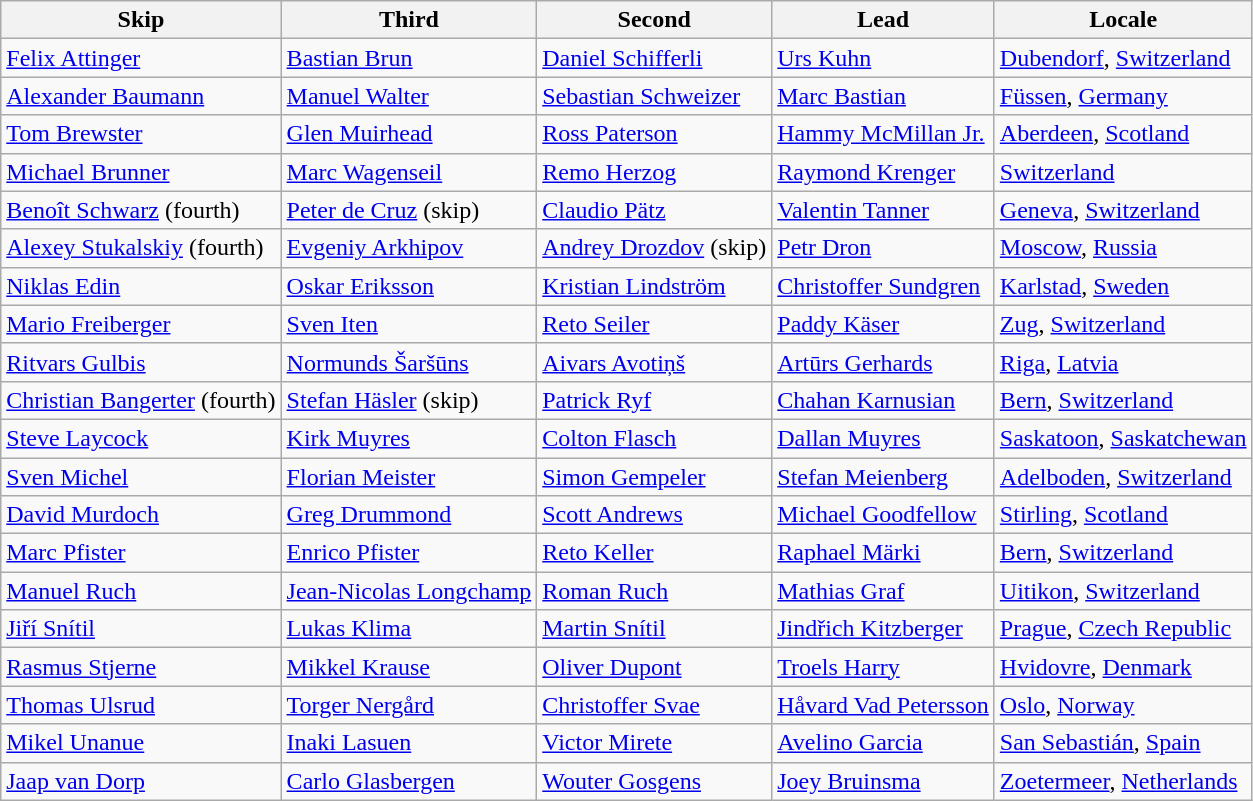<table class=wikitable>
<tr>
<th>Skip</th>
<th>Third</th>
<th>Second</th>
<th>Lead</th>
<th>Locale</th>
</tr>
<tr>
<td><a href='#'>Felix Attinger</a></td>
<td><a href='#'>Bastian Brun</a></td>
<td><a href='#'>Daniel Schifferli</a></td>
<td><a href='#'>Urs Kuhn</a></td>
<td> <a href='#'>Dubendorf</a>, <a href='#'>Switzerland</a></td>
</tr>
<tr>
<td><a href='#'>Alexander Baumann</a></td>
<td><a href='#'>Manuel Walter</a></td>
<td><a href='#'>Sebastian Schweizer</a></td>
<td><a href='#'>Marc Bastian</a></td>
<td> <a href='#'>Füssen</a>, <a href='#'>Germany</a></td>
</tr>
<tr>
<td><a href='#'>Tom Brewster</a></td>
<td><a href='#'>Glen Muirhead</a></td>
<td><a href='#'>Ross Paterson</a></td>
<td><a href='#'>Hammy McMillan Jr.</a></td>
<td> <a href='#'>Aberdeen</a>, <a href='#'>Scotland</a></td>
</tr>
<tr>
<td><a href='#'>Michael Brunner</a></td>
<td><a href='#'>Marc Wagenseil</a></td>
<td><a href='#'>Remo Herzog</a></td>
<td><a href='#'>Raymond Krenger</a></td>
<td> <a href='#'>Switzerland</a></td>
</tr>
<tr>
<td><a href='#'>Benoît Schwarz</a> (fourth)</td>
<td><a href='#'>Peter de Cruz</a> (skip)</td>
<td><a href='#'>Claudio Pätz</a></td>
<td><a href='#'>Valentin Tanner</a></td>
<td> <a href='#'>Geneva</a>, <a href='#'>Switzerland</a></td>
</tr>
<tr>
<td><a href='#'>Alexey Stukalskiy</a> (fourth)</td>
<td><a href='#'>Evgeniy Arkhipov</a></td>
<td><a href='#'>Andrey Drozdov</a> (skip)</td>
<td><a href='#'>Petr Dron</a></td>
<td> <a href='#'>Moscow</a>, <a href='#'>Russia</a></td>
</tr>
<tr>
<td><a href='#'>Niklas Edin</a></td>
<td><a href='#'>Oskar Eriksson</a></td>
<td><a href='#'>Kristian Lindström</a></td>
<td><a href='#'>Christoffer Sundgren</a></td>
<td> <a href='#'>Karlstad</a>, <a href='#'>Sweden</a></td>
</tr>
<tr>
<td><a href='#'>Mario Freiberger</a></td>
<td><a href='#'>Sven Iten</a></td>
<td><a href='#'>Reto Seiler</a></td>
<td><a href='#'>Paddy Käser</a></td>
<td> <a href='#'>Zug</a>, <a href='#'>Switzerland</a></td>
</tr>
<tr>
<td><a href='#'>Ritvars Gulbis</a></td>
<td><a href='#'>Normunds Šaršūns</a></td>
<td><a href='#'>Aivars Avotiņš</a></td>
<td><a href='#'>Artūrs Gerhards</a></td>
<td> <a href='#'>Riga</a>, <a href='#'>Latvia</a></td>
</tr>
<tr>
<td><a href='#'>Christian Bangerter</a> (fourth)</td>
<td><a href='#'>Stefan Häsler</a> (skip)</td>
<td><a href='#'>Patrick Ryf</a></td>
<td><a href='#'>Chahan Karnusian</a></td>
<td> <a href='#'>Bern</a>, <a href='#'>Switzerland</a></td>
</tr>
<tr>
<td><a href='#'>Steve Laycock</a></td>
<td><a href='#'>Kirk Muyres</a></td>
<td><a href='#'>Colton Flasch</a></td>
<td><a href='#'>Dallan Muyres</a></td>
<td> <a href='#'>Saskatoon</a>, <a href='#'>Saskatchewan</a></td>
</tr>
<tr>
<td><a href='#'>Sven Michel</a></td>
<td><a href='#'>Florian Meister</a></td>
<td><a href='#'>Simon Gempeler</a></td>
<td><a href='#'>Stefan Meienberg</a></td>
<td> <a href='#'>Adelboden</a>, <a href='#'>Switzerland</a></td>
</tr>
<tr>
<td><a href='#'>David Murdoch</a></td>
<td><a href='#'>Greg Drummond</a></td>
<td><a href='#'>Scott Andrews</a></td>
<td><a href='#'>Michael Goodfellow</a></td>
<td> <a href='#'>Stirling</a>, <a href='#'>Scotland</a></td>
</tr>
<tr>
<td><a href='#'>Marc Pfister</a></td>
<td><a href='#'>Enrico Pfister</a></td>
<td><a href='#'>Reto Keller</a></td>
<td><a href='#'>Raphael Märki</a></td>
<td> <a href='#'>Bern</a>, <a href='#'>Switzerland</a></td>
</tr>
<tr>
<td><a href='#'>Manuel Ruch</a></td>
<td><a href='#'>Jean-Nicolas Longchamp</a></td>
<td><a href='#'>Roman Ruch</a></td>
<td><a href='#'>Mathias Graf</a></td>
<td> <a href='#'>Uitikon</a>, <a href='#'>Switzerland</a></td>
</tr>
<tr>
<td><a href='#'>Jiří Snítil</a></td>
<td><a href='#'>Lukas Klima</a></td>
<td><a href='#'>Martin Snítil</a></td>
<td><a href='#'>Jindřich Kitzberger</a></td>
<td> <a href='#'>Prague</a>, <a href='#'>Czech Republic</a></td>
</tr>
<tr>
<td><a href='#'>Rasmus Stjerne</a></td>
<td><a href='#'>Mikkel Krause</a></td>
<td><a href='#'>Oliver Dupont</a></td>
<td><a href='#'>Troels Harry</a></td>
<td> <a href='#'>Hvidovre</a>, <a href='#'>Denmark</a></td>
</tr>
<tr>
<td><a href='#'>Thomas Ulsrud</a></td>
<td><a href='#'>Torger Nergård</a></td>
<td><a href='#'>Christoffer Svae</a></td>
<td><a href='#'>Håvard Vad Petersson</a></td>
<td> <a href='#'>Oslo</a>, <a href='#'>Norway</a></td>
</tr>
<tr>
<td><a href='#'>Mikel Unanue</a></td>
<td><a href='#'>Inaki Lasuen</a></td>
<td><a href='#'>Victor Mirete</a></td>
<td><a href='#'>Avelino Garcia</a></td>
<td> <a href='#'>San Sebastián</a>, <a href='#'>Spain</a></td>
</tr>
<tr>
<td><a href='#'>Jaap van Dorp</a></td>
<td><a href='#'>Carlo Glasbergen</a></td>
<td><a href='#'>Wouter Gosgens</a></td>
<td><a href='#'>Joey Bruinsma</a></td>
<td> <a href='#'>Zoetermeer</a>, <a href='#'>Netherlands</a></td>
</tr>
</table>
